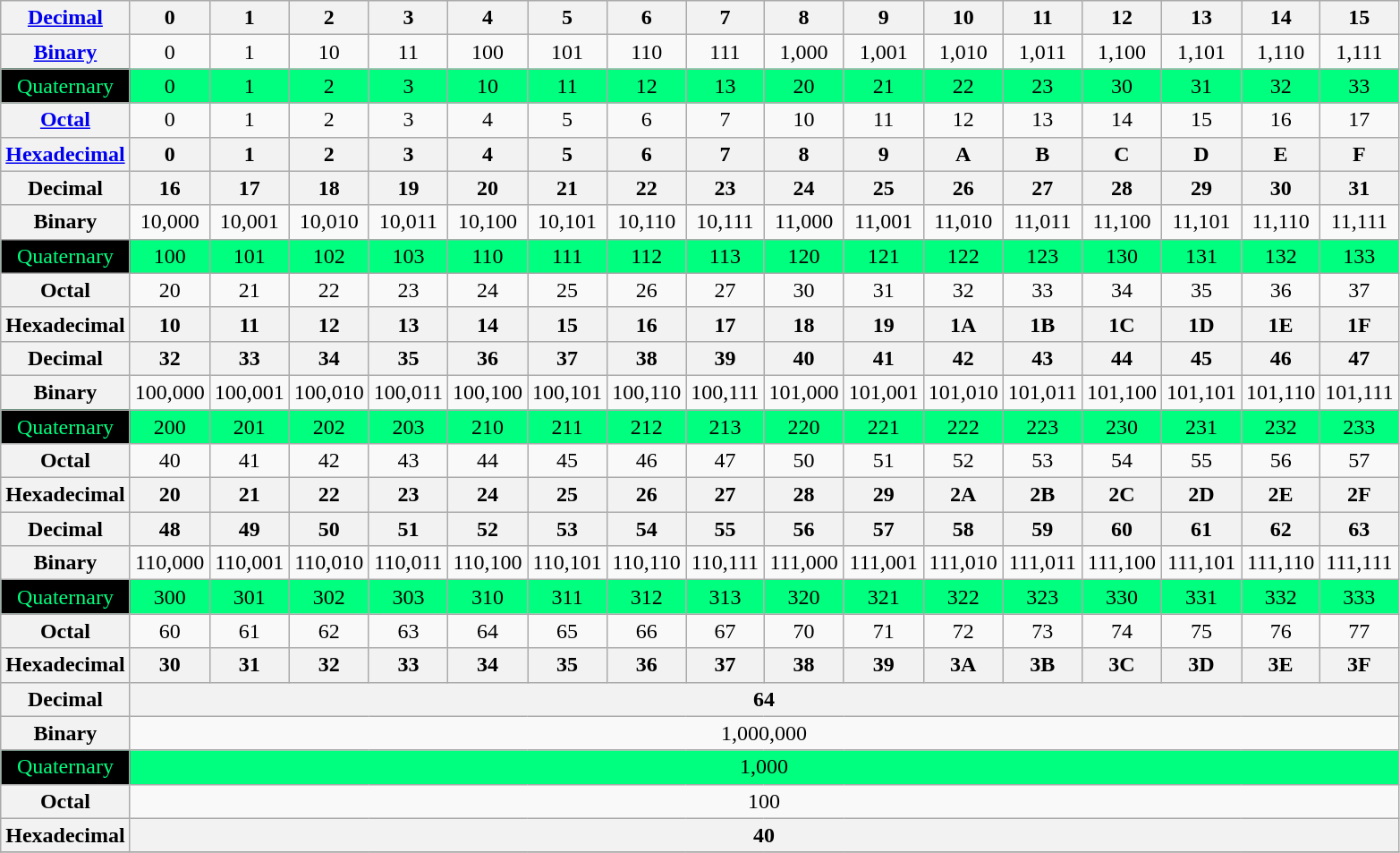<table class="wikitable">
<tr align="center">
<th><a href='#'>Decimal</a></th>
<th>0</th>
<th>1</th>
<th>2</th>
<th>3</th>
<th>4</th>
<th>5</th>
<th>6</th>
<th>7</th>
<th>8</th>
<th>9</th>
<th>10</th>
<th>11</th>
<th>12</th>
<th>13</th>
<th>14</th>
<th>15</th>
</tr>
<tr align="center">
<th><a href='#'>Binary</a></th>
<td>0</td>
<td>1</td>
<td>10</td>
<td>11</td>
<td>100</td>
<td>101</td>
<td>110</td>
<td>111</td>
<td>1,000</td>
<td>1,001</td>
<td>1,010</td>
<td>1,011</td>
<td>1,100</td>
<td>1,101</td>
<td>1,110</td>
<td>1,111</td>
</tr>
<tr align="center" style="background: SpringGreen;">
<td style="background: black; color: SpringGreen;">Quaternary</td>
<td>0</td>
<td>1</td>
<td>2</td>
<td>3</td>
<td>10</td>
<td>11</td>
<td>12</td>
<td>13</td>
<td>20</td>
<td>21</td>
<td>22</td>
<td>23</td>
<td>30</td>
<td>31</td>
<td>32</td>
<td>33</td>
</tr>
<tr align="center">
<th><a href='#'>Octal</a></th>
<td>0</td>
<td>1</td>
<td>2</td>
<td>3</td>
<td>4</td>
<td>5</td>
<td>6</td>
<td>7</td>
<td>10</td>
<td>11</td>
<td>12</td>
<td>13</td>
<td>14</td>
<td>15</td>
<td>16</td>
<td>17</td>
</tr>
<tr align="center">
<th><a href='#'>Hexadecimal</a></th>
<th>0</th>
<th>1</th>
<th>2</th>
<th>3</th>
<th>4</th>
<th>5</th>
<th>6</th>
<th>7</th>
<th>8</th>
<th>9</th>
<th>A</th>
<th>B</th>
<th>C</th>
<th>D</th>
<th>E</th>
<th>F</th>
</tr>
<tr align="center">
<th>Decimal</th>
<th>16</th>
<th>17</th>
<th>18</th>
<th>19</th>
<th>20</th>
<th>21</th>
<th>22</th>
<th>23</th>
<th>24</th>
<th>25</th>
<th>26</th>
<th>27</th>
<th>28</th>
<th>29</th>
<th>30</th>
<th>31</th>
</tr>
<tr align="center">
<th>Binary</th>
<td>10,000</td>
<td>10,001</td>
<td>10,010</td>
<td>10,011</td>
<td>10,100</td>
<td>10,101</td>
<td>10,110</td>
<td>10,111</td>
<td>11,000</td>
<td>11,001</td>
<td>11,010</td>
<td>11,011</td>
<td>11,100</td>
<td>11,101</td>
<td>11,110</td>
<td>11,111</td>
</tr>
<tr align="center" style="background: SpringGreen;">
<td style="background: black; color: SpringGreen;">Quaternary</td>
<td>100</td>
<td>101</td>
<td>102</td>
<td>103</td>
<td>110</td>
<td>111</td>
<td>112</td>
<td>113</td>
<td>120</td>
<td>121</td>
<td>122</td>
<td>123</td>
<td>130</td>
<td>131</td>
<td>132</td>
<td>133</td>
</tr>
<tr align="center">
<th>Octal</th>
<td>20</td>
<td>21</td>
<td>22</td>
<td>23</td>
<td>24</td>
<td>25</td>
<td>26</td>
<td>27</td>
<td>30</td>
<td>31</td>
<td>32</td>
<td>33</td>
<td>34</td>
<td>35</td>
<td>36</td>
<td>37</td>
</tr>
<tr align="center">
<th>Hexadecimal</th>
<th>10</th>
<th>11</th>
<th>12</th>
<th>13</th>
<th>14</th>
<th>15</th>
<th>16</th>
<th>17</th>
<th>18</th>
<th>19</th>
<th>1A</th>
<th>1B</th>
<th>1C</th>
<th>1D</th>
<th>1E</th>
<th>1F</th>
</tr>
<tr align="center">
<th>Decimal</th>
<th>32</th>
<th>33</th>
<th>34</th>
<th>35</th>
<th>36</th>
<th>37</th>
<th>38</th>
<th>39</th>
<th>40</th>
<th>41</th>
<th>42</th>
<th>43</th>
<th>44</th>
<th>45</th>
<th>46</th>
<th>47</th>
</tr>
<tr align="center">
<th>Binary</th>
<td>100,000</td>
<td>100,001</td>
<td>100,010</td>
<td>100,011</td>
<td>100,100</td>
<td>100,101</td>
<td>100,110</td>
<td>100,111</td>
<td>101,000</td>
<td>101,001</td>
<td>101,010</td>
<td>101,011</td>
<td>101,100</td>
<td>101,101</td>
<td>101,110</td>
<td>101,111</td>
</tr>
<tr align="center"  style="background: SpringGreen;">
<td style="background: black; color: SpringGreen;">Quaternary</td>
<td>200</td>
<td>201</td>
<td>202</td>
<td>203</td>
<td>210</td>
<td>211</td>
<td>212</td>
<td>213</td>
<td>220</td>
<td>221</td>
<td>222</td>
<td>223</td>
<td>230</td>
<td>231</td>
<td>232</td>
<td>233</td>
</tr>
<tr align="center">
<th>Octal</th>
<td>40</td>
<td>41</td>
<td>42</td>
<td>43</td>
<td>44</td>
<td>45</td>
<td>46</td>
<td>47</td>
<td>50</td>
<td>51</td>
<td>52</td>
<td>53</td>
<td>54</td>
<td>55</td>
<td>56</td>
<td>57</td>
</tr>
<tr align="center">
<th>Hexadecimal</th>
<th>20</th>
<th>21</th>
<th>22</th>
<th>23</th>
<th>24</th>
<th>25</th>
<th>26</th>
<th>27</th>
<th>28</th>
<th>29</th>
<th>2A</th>
<th>2B</th>
<th>2C</th>
<th>2D</th>
<th>2E</th>
<th>2F</th>
</tr>
<tr align="center">
<th>Decimal</th>
<th>48</th>
<th>49</th>
<th>50</th>
<th>51</th>
<th>52</th>
<th>53</th>
<th>54</th>
<th>55</th>
<th>56</th>
<th>57</th>
<th>58</th>
<th>59</th>
<th>60</th>
<th>61</th>
<th>62</th>
<th>63</th>
</tr>
<tr align="center">
<th>Binary</th>
<td>110,000</td>
<td>110,001</td>
<td>110,010</td>
<td>110,011</td>
<td>110,100</td>
<td>110,101</td>
<td>110,110</td>
<td>110,111</td>
<td>111,000</td>
<td>111,001</td>
<td>111,010</td>
<td>111,011</td>
<td>111,100</td>
<td>111,101</td>
<td>111,110</td>
<td>111,111</td>
</tr>
<tr align="center"  style="background: SpringGreen;">
<td style="background: black; color: SpringGreen;">Quaternary</td>
<td>300</td>
<td>301</td>
<td>302</td>
<td>303</td>
<td>310</td>
<td>311</td>
<td>312</td>
<td>313</td>
<td>320</td>
<td>321</td>
<td>322</td>
<td>323</td>
<td>330</td>
<td>331</td>
<td>332</td>
<td>333</td>
</tr>
<tr align="center">
<th>Octal</th>
<td>60</td>
<td>61</td>
<td>62</td>
<td>63</td>
<td>64</td>
<td>65</td>
<td>66</td>
<td>67</td>
<td>70</td>
<td>71</td>
<td>72</td>
<td>73</td>
<td>74</td>
<td>75</td>
<td>76</td>
<td>77</td>
</tr>
<tr align="center">
<th>Hexadecimal</th>
<th>30</th>
<th>31</th>
<th>32</th>
<th>33</th>
<th>34</th>
<th>35</th>
<th>36</th>
<th>37</th>
<th>38</th>
<th>39</th>
<th>3A</th>
<th>3B</th>
<th>3C</th>
<th>3D</th>
<th>3E</th>
<th>3F</th>
</tr>
<tr align="center">
<th>Decimal</th>
<th colspan="16">64</th>
</tr>
<tr align="center">
<th>Binary</th>
<td colspan="16">1,000,000</td>
</tr>
<tr align="center" style="background: SpringGreen;">
<td style="background: black; color: SpringGreen;">Quaternary</td>
<td colspan="16">1,000</td>
</tr>
<tr align="center">
<th>Octal</th>
<td colspan="16">100</td>
</tr>
<tr align="center">
<th>Hexadecimal</th>
<th colspan="16">40</th>
</tr>
<tr>
</tr>
</table>
